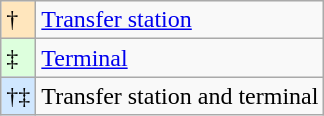<table class="wikitable" style="font-size:100%">
<tr>
<td style="background-color:#FFE6BD">†</td>
<td><a href='#'>Transfer station</a></td>
</tr>
<tr>
<td style="background-color:#DDFFDD">‡</td>
<td><a href='#'>Terminal</a></td>
</tr>
<tr>
<td style="background-color:#D0E7FF">†‡</td>
<td>Transfer station and terminal</td>
</tr>
</table>
